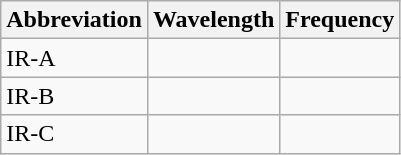<table class="wikitable">
<tr>
<th>Abbreviation</th>
<th>Wavelength</th>
<th>Frequency</th>
</tr>
<tr>
<td>IR-A</td>
<td></td>
<td></td>
</tr>
<tr>
<td>IR-B</td>
<td></td>
<td></td>
</tr>
<tr>
<td>IR-C</td>
<td></td>
<td></td>
</tr>
</table>
